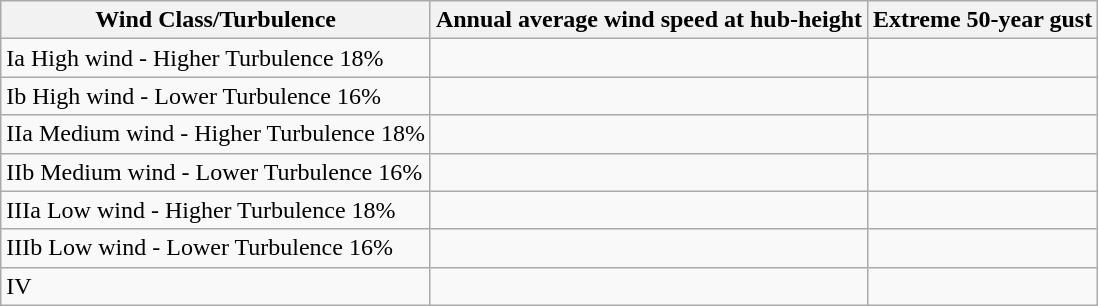<table class="wikitable sortable">
<tr>
<th>Wind Class/Turbulence</th>
<th>Annual average wind speed at hub-height</th>
<th>Extreme 50-year gust</th>
</tr>
<tr>
<td>Ia High wind - Higher Turbulence 18%</td>
<td></td>
<td></td>
</tr>
<tr>
<td>Ib High wind - Lower Turbulence 16%</td>
<td></td>
<td></td>
</tr>
<tr>
<td>IIa Medium wind - Higher Turbulence 18%</td>
<td></td>
<td></td>
</tr>
<tr>
<td>IIb Medium wind - Lower Turbulence 16%</td>
<td></td>
<td></td>
</tr>
<tr>
<td>IIIa Low wind - Higher Turbulence 18%</td>
<td></td>
<td></td>
</tr>
<tr>
<td>IIIb Low wind - Lower Turbulence 16%</td>
<td></td>
<td></td>
</tr>
<tr>
<td>IV</td>
<td></td>
<td></td>
</tr>
</table>
